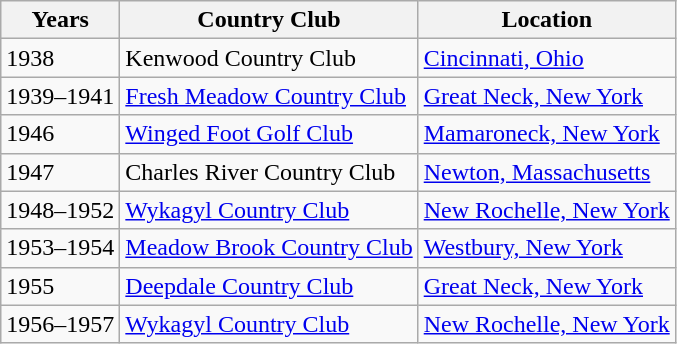<table class="wikitable">
<tr>
<th>Years</th>
<th>Country Club</th>
<th>Location</th>
</tr>
<tr>
<td>1938</td>
<td>Kenwood Country Club</td>
<td><a href='#'>Cincinnati, Ohio</a></td>
</tr>
<tr>
<td>1939–1941</td>
<td><a href='#'>Fresh Meadow Country Club</a></td>
<td><a href='#'>Great Neck, New York</a></td>
</tr>
<tr>
<td>1946</td>
<td><a href='#'>Winged Foot Golf Club</a></td>
<td><a href='#'>Mamaroneck, New York</a></td>
</tr>
<tr>
<td>1947</td>
<td>Charles River Country Club</td>
<td><a href='#'>Newton, Massachusetts</a></td>
</tr>
<tr>
<td>1948–1952</td>
<td><a href='#'>Wykagyl Country Club</a></td>
<td><a href='#'>New Rochelle, New York</a></td>
</tr>
<tr>
<td>1953–1954</td>
<td><a href='#'>Meadow Brook Country Club</a></td>
<td><a href='#'>Westbury, New York</a></td>
</tr>
<tr>
<td>1955</td>
<td><a href='#'>Deepdale Country Club</a></td>
<td><a href='#'>Great Neck, New York</a></td>
</tr>
<tr>
<td>1956–1957</td>
<td><a href='#'>Wykagyl Country Club</a></td>
<td><a href='#'>New Rochelle, New York</a></td>
</tr>
</table>
